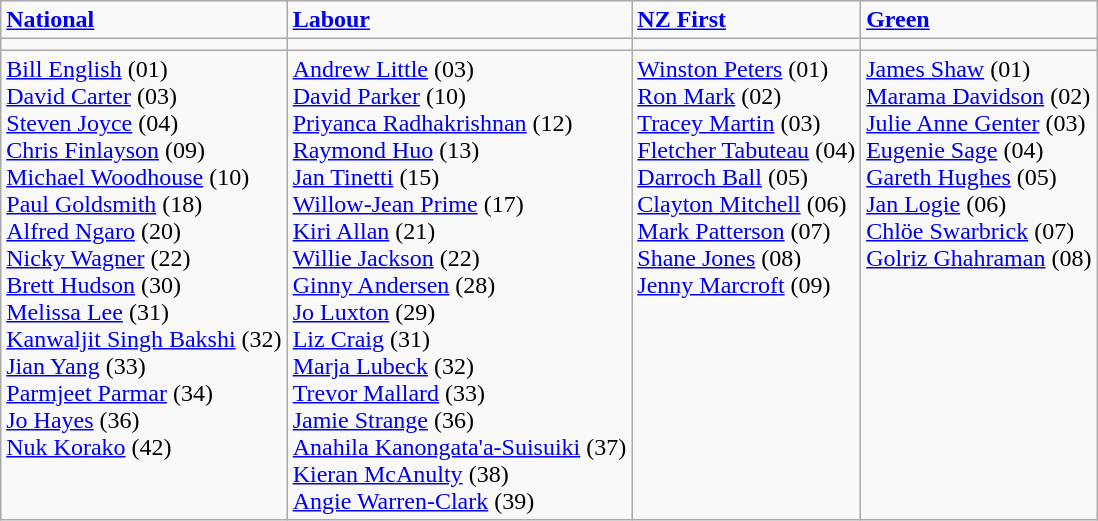<table class= "wikitable sortable">
<tr>
<td><strong><a href='#'>National</a></strong></td>
<td><strong><a href='#'>Labour</a></strong></td>
<td><strong><a href='#'>NZ First</a></strong></td>
<td><strong><a href='#'>Green</a></strong></td>
</tr>
<tr>
<td bgcolor=></td>
<td bgcolor=></td>
<td bgcolor=></td>
<td bgcolor=></td>
</tr>
<tr valign="top">
<td><a href='#'>Bill English</a> (01)<br><a href='#'>David Carter</a> (03)<br><a href='#'>Steven Joyce</a> (04)<br><a href='#'>Chris Finlayson</a> (09)<br><a href='#'>Michael Woodhouse</a> (10)<br><a href='#'>Paul Goldsmith</a> (18)<br><a href='#'>Alfred Ngaro</a> (20)<br><a href='#'>Nicky Wagner</a> (22)<br><a href='#'>Brett Hudson</a> (30)<br><a href='#'>Melissa Lee</a> (31)<br><a href='#'>Kanwaljit Singh Bakshi</a> (32)<br><a href='#'>Jian Yang</a> (33)<br><a href='#'>Parmjeet Parmar</a> (34)<br><a href='#'>Jo Hayes</a> (36)<br><a href='#'>Nuk Korako</a> (42)</td>
<td><a href='#'>Andrew Little</a> (03)<br><a href='#'>David Parker</a> (10)<br><a href='#'>Priyanca Radhakrishnan</a> (12)<br><a href='#'>Raymond Huo</a> (13)<br><a href='#'>Jan Tinetti</a> (15)<br><a href='#'>Willow-Jean Prime</a> (17)<br><a href='#'>Kiri Allan</a> (21)<br><a href='#'>Willie Jackson</a> (22)<br><a href='#'>Ginny Andersen</a> (28)<br><a href='#'>Jo Luxton</a> (29)<br><a href='#'>Liz Craig</a> (31)<br><a href='#'>Marja Lubeck</a> (32)<br><a href='#'>Trevor Mallard</a> (33)<br><a href='#'>Jamie Strange</a> (36)<br><a href='#'>Anahila Kanongata'a-Suisuiki</a> (37)<br><a href='#'>Kieran McAnulty</a> (38)<br><a href='#'>Angie Warren-Clark</a> (39)</td>
<td><a href='#'>Winston Peters</a> (01)<br><a href='#'>Ron Mark</a> (02)<br><a href='#'>Tracey Martin</a> (03)<br><a href='#'>Fletcher Tabuteau</a> (04)<br> <a href='#'>Darroch Ball</a> (05)<br><a href='#'>Clayton Mitchell</a> (06)<br> <a href='#'>Mark Patterson</a> (07)<br> <a href='#'>Shane Jones</a> (08)<br><a href='#'>Jenny Marcroft</a> (09)</td>
<td><a href='#'>James Shaw</a> (01)<br><a href='#'>Marama Davidson</a> (02)<br><a href='#'>Julie Anne Genter</a> (03)<br><a href='#'>Eugenie Sage</a> (04)<br><a href='#'>Gareth Hughes</a> (05)<br><a href='#'>Jan Logie</a> (06)<br><a href='#'>Chlöe Swarbrick</a> (07)<br><a href='#'>Golriz Ghahraman</a> (08)</td>
</tr>
</table>
